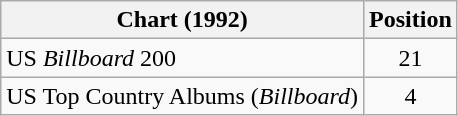<table class="wikitable sortable">
<tr>
<th>Chart (1992)</th>
<th>Position</th>
</tr>
<tr>
<td>US <em>Billboard</em> 200</td>
<td align="center">21</td>
</tr>
<tr>
<td>US Top Country Albums (<em>Billboard</em>)</td>
<td align="center">4</td>
</tr>
</table>
